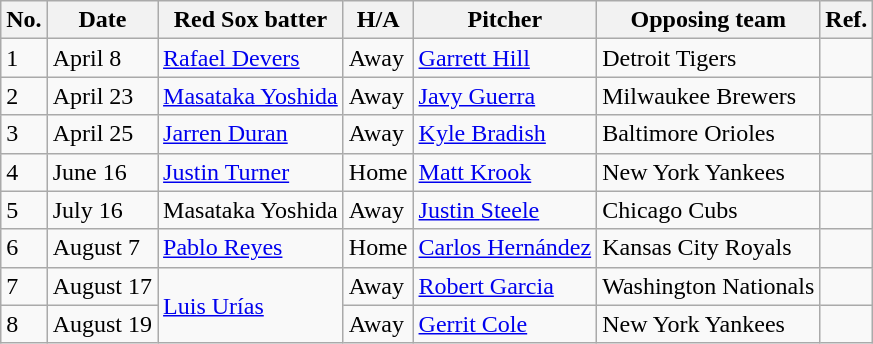<table class="wikitable">
<tr>
<th>No.</th>
<th>Date</th>
<th>Red Sox batter</th>
<th>H/A</th>
<th>Pitcher</th>
<th>Opposing team</th>
<th>Ref.</th>
</tr>
<tr>
<td>1</td>
<td>April 8</td>
<td><a href='#'>Rafael Devers</a></td>
<td>Away</td>
<td><a href='#'>Garrett Hill</a></td>
<td>Detroit Tigers</td>
<td></td>
</tr>
<tr>
<td>2</td>
<td>April 23</td>
<td><a href='#'>Masataka Yoshida</a></td>
<td>Away</td>
<td><a href='#'>Javy Guerra</a></td>
<td>Milwaukee Brewers</td>
<td></td>
</tr>
<tr>
<td>3</td>
<td>April 25</td>
<td><a href='#'>Jarren Duran</a></td>
<td>Away</td>
<td><a href='#'>Kyle Bradish</a></td>
<td>Baltimore Orioles</td>
<td></td>
</tr>
<tr>
<td>4</td>
<td>June 16</td>
<td><a href='#'>Justin Turner</a></td>
<td>Home</td>
<td><a href='#'>Matt Krook</a></td>
<td>New York Yankees</td>
<td></td>
</tr>
<tr>
<td>5</td>
<td>July 16</td>
<td>Masataka Yoshida</td>
<td>Away</td>
<td><a href='#'>Justin Steele</a></td>
<td>Chicago Cubs</td>
<td></td>
</tr>
<tr>
<td>6</td>
<td>August 7</td>
<td><a href='#'>Pablo Reyes</a></td>
<td>Home</td>
<td><a href='#'>Carlos Hernández</a></td>
<td>Kansas City Royals</td>
<td></td>
</tr>
<tr>
<td>7</td>
<td>August 17</td>
<td rowspan=2><a href='#'>Luis Urías</a></td>
<td>Away</td>
<td><a href='#'>Robert Garcia</a></td>
<td>Washington Nationals</td>
<td></td>
</tr>
<tr>
<td>8</td>
<td>August 19</td>
<td>Away</td>
<td><a href='#'>Gerrit Cole</a></td>
<td>New York Yankees</td>
<td></td>
</tr>
</table>
